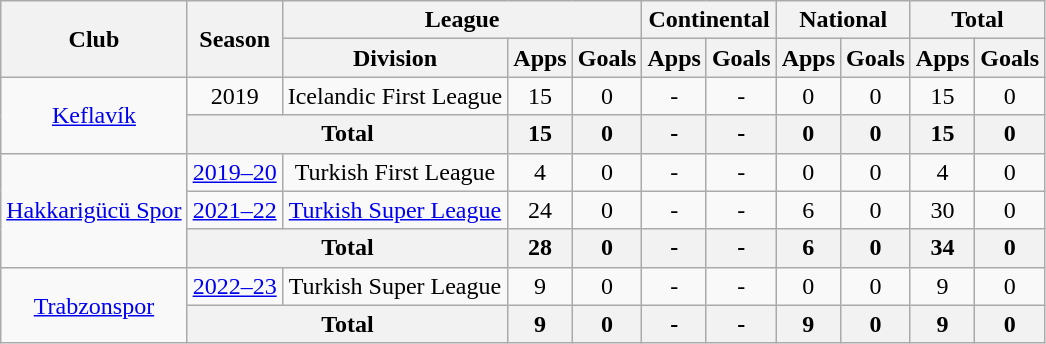<table class="wikitable" style="text-align: center;">
<tr>
<th rowspan="2">Club</th>
<th rowspan="2">Season</th>
<th colspan="3">League</th>
<th colspan="2">Continental</th>
<th colspan="2">National</th>
<th colspan="2">Total</th>
</tr>
<tr>
<th>Division</th>
<th>Apps</th>
<th>Goals</th>
<th>Apps</th>
<th>Goals</th>
<th>Apps</th>
<th>Goals</th>
<th>Apps</th>
<th>Goals</th>
</tr>
<tr>
<td rowspan=2><a href='#'>Keflavík</a></td>
<td>2019</td>
<td>Icelandic First League</td>
<td>15</td>
<td>0</td>
<td>-</td>
<td>-</td>
<td>0</td>
<td>0</td>
<td>15</td>
<td>0</td>
</tr>
<tr>
<th colspan="2">Total</th>
<th>15</th>
<th>0</th>
<th>-</th>
<th>-</th>
<th>0</th>
<th>0</th>
<th>15</th>
<th>0</th>
</tr>
<tr>
<td rowspan=3><a href='#'>Hakkarigücü Spor</a></td>
<td><a href='#'>2019–20</a></td>
<td>Turkish First League</td>
<td>4</td>
<td>0</td>
<td>-</td>
<td>-</td>
<td>0</td>
<td>0</td>
<td>4</td>
<td>0</td>
</tr>
<tr>
<td><a href='#'>2021–22</a></td>
<td><a href='#'>Turkish Super League</a></td>
<td>24</td>
<td>0</td>
<td>-</td>
<td>-</td>
<td>6</td>
<td>0</td>
<td>30</td>
<td>0</td>
</tr>
<tr>
<th colspan="2">Total</th>
<th>28</th>
<th>0</th>
<th>-</th>
<th>-</th>
<th>6</th>
<th>0</th>
<th>34</th>
<th>0</th>
</tr>
<tr>
<td rowspan=2><a href='#'>Trabzonspor</a></td>
<td><a href='#'>2022–23</a></td>
<td>Turkish Super League</td>
<td>9</td>
<td>0</td>
<td>-</td>
<td>-</td>
<td>0</td>
<td>0</td>
<td>9</td>
<td>0</td>
</tr>
<tr>
<th colspan="2">Total</th>
<th>9</th>
<th>0</th>
<th>-</th>
<th>-</th>
<th>9</th>
<th>0</th>
<th>9</th>
<th>0</th>
</tr>
</table>
